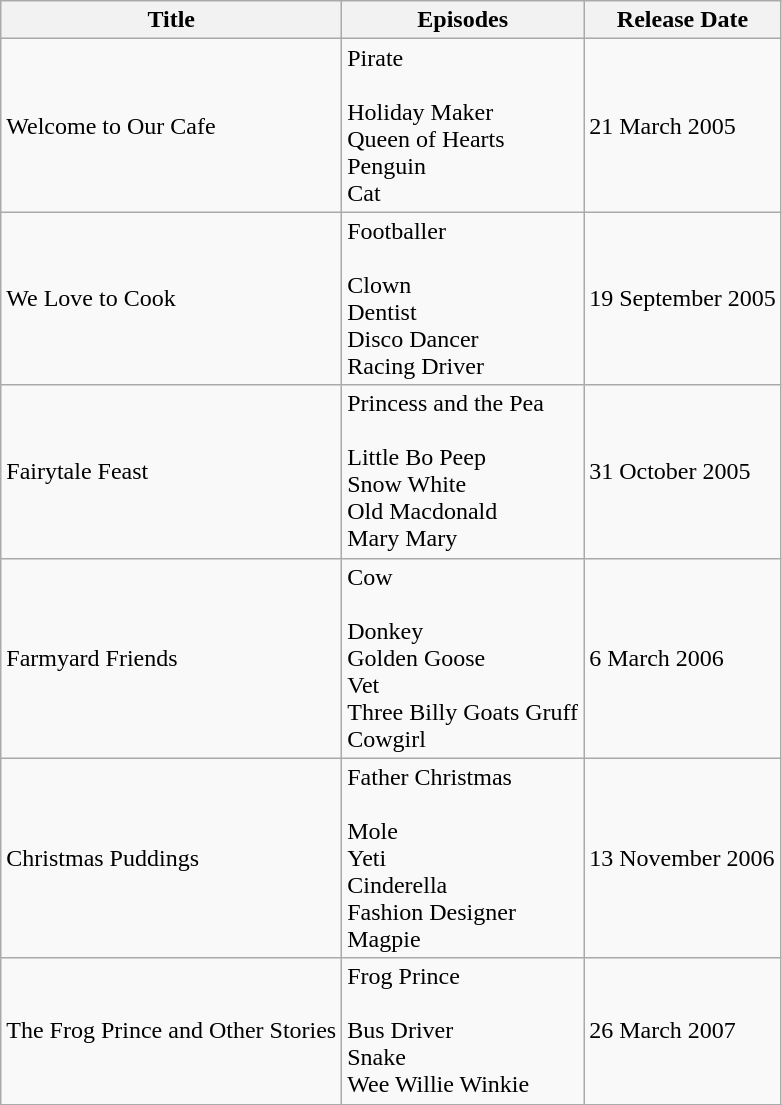<table class="wikitable">
<tr>
<th>Title</th>
<th>Episodes</th>
<th>Release Date</th>
</tr>
<tr>
<td>Welcome to Our Cafe</td>
<td>Pirate<br><br>Holiday Maker<br>
Queen of Hearts<br>
Penguin<br>
Cat</td>
<td>21 March 2005</td>
</tr>
<tr>
<td>We Love to Cook</td>
<td>Footballer<br><br>Clown<br>
Dentist<br>
Disco Dancer<br>
Racing Driver</td>
<td>19 September 2005</td>
</tr>
<tr>
<td>Fairytale Feast</td>
<td>Princess and the Pea<br><br>Little Bo Peep<br>
Snow White<br>
Old Macdonald<br>
Mary Mary</td>
<td>31 October 2005</td>
</tr>
<tr>
<td>Farmyard Friends</td>
<td>Cow<br><br>Donkey<br>
Golden Goose<br>
Vet<br>
Three Billy Goats Gruff<br>
Cowgirl</td>
<td>6 March 2006</td>
</tr>
<tr>
<td>Christmas Puddings</td>
<td>Father Christmas<br><br>Mole<br>
Yeti<br>
Cinderella<br>
Fashion Designer<br>
Magpie</td>
<td>13 November 2006</td>
</tr>
<tr>
<td>The Frog Prince and Other Stories</td>
<td>Frog Prince<br><br>Bus Driver<br>
Snake<br>
Wee Willie Winkie</td>
<td>26 March 2007</td>
</tr>
<tr>
</tr>
</table>
